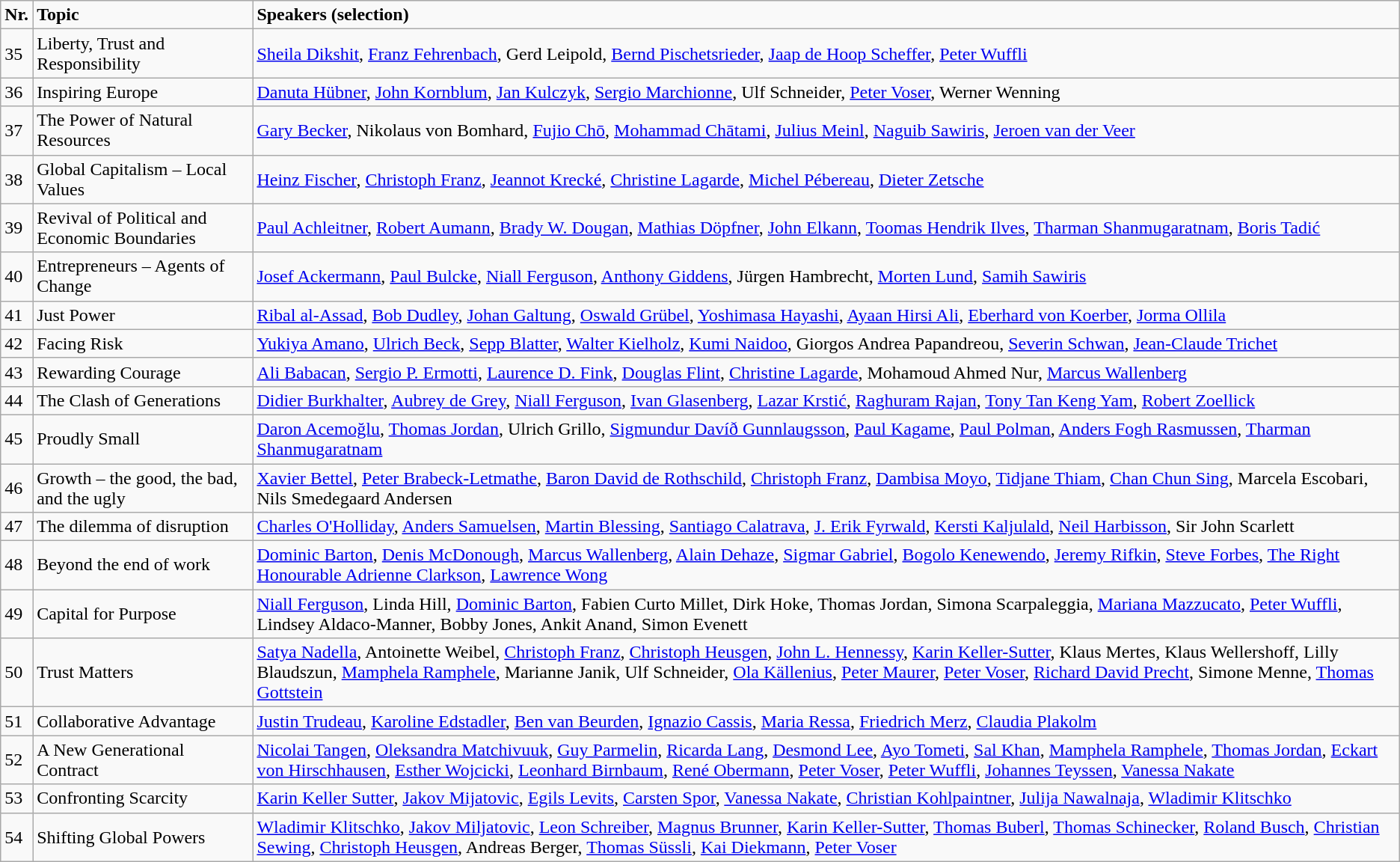<table class="wikitable">
<tr>
<td><strong>Nr.</strong></td>
<td><strong>Topic</strong></td>
<td><strong>Speakers (selection)</strong></td>
</tr>
<tr>
<td>35</td>
<td>Liberty, Trust and Responsibility</td>
<td><a href='#'>Sheila Dikshit</a>, <a href='#'>Franz Fehrenbach</a>, Gerd Leipold, <a href='#'>Bernd Pischetsrieder</a>, <a href='#'>Jaap de Hoop Scheffer</a>, <a href='#'>Peter Wuffli</a></td>
</tr>
<tr>
<td>36</td>
<td>Inspiring Europe</td>
<td><a href='#'>Danuta Hübner</a>, <a href='#'>John Kornblum</a>, <a href='#'>Jan Kulczyk</a>, <a href='#'>Sergio Marchionne</a>, Ulf Schneider, <a href='#'>Peter Voser</a>, Werner Wenning</td>
</tr>
<tr>
<td>37</td>
<td>The Power of Natural Resources</td>
<td><a href='#'>Gary Becker</a>, Nikolaus von Bomhard, <a href='#'>Fujio Chō</a>, <a href='#'>Mohammad Chātami</a>, <a href='#'>Julius Meinl</a>, <a href='#'>Naguib Sawiris</a>, <a href='#'>Jeroen van der Veer</a></td>
</tr>
<tr>
<td>38</td>
<td>Global Capitalism – Local Values</td>
<td><a href='#'>Heinz Fischer</a>, <a href='#'>Christoph Franz</a>, <a href='#'>Jeannot Krecké</a>, <a href='#'>Christine Lagarde</a>, <a href='#'>Michel Pébereau</a>, <a href='#'>Dieter Zetsche</a></td>
</tr>
<tr>
<td>39</td>
<td>Revival of Political and Economic Boundaries</td>
<td><a href='#'>Paul Achleitner</a>, <a href='#'>Robert Aumann</a>, <a href='#'>Brady W. Dougan</a>, <a href='#'>Mathias Döpfner</a>, <a href='#'>John Elkann</a>, <a href='#'>Toomas Hendrik Ilves</a>, <a href='#'>Tharman Shanmugaratnam</a>, <a href='#'>Boris Tadić</a></td>
</tr>
<tr>
<td>40</td>
<td>Entrepreneurs – Agents of Change</td>
<td><a href='#'>Josef Ackermann</a>, <a href='#'>Paul Bulcke</a>, <a href='#'>Niall Ferguson</a>, <a href='#'>Anthony Giddens</a>, Jürgen Hambrecht, <a href='#'>Morten Lund</a>, <a href='#'>Samih Sawiris</a></td>
</tr>
<tr>
<td>41</td>
<td>Just Power</td>
<td><a href='#'>Ribal al-Assad</a>, <a href='#'>Bob Dudley</a>, <a href='#'>Johan Galtung</a>, <a href='#'>Oswald Grübel</a>, <a href='#'>Yoshimasa Hayashi</a>, <a href='#'>Ayaan Hirsi Ali</a>, <a href='#'>Eberhard von Koerber</a>, <a href='#'>Jorma Ollila</a></td>
</tr>
<tr>
<td>42</td>
<td>Facing Risk</td>
<td><a href='#'>Yukiya Amano</a>, <a href='#'>Ulrich Beck</a>, <a href='#'>Sepp Blatter</a>, <a href='#'>Walter Kielholz</a>, <a href='#'>Kumi Naidoo</a>, Giorgos Andrea Papandreou, <a href='#'>Severin Schwan</a>, <a href='#'>Jean-Claude Trichet</a></td>
</tr>
<tr>
<td>43</td>
<td>Rewarding Courage</td>
<td><a href='#'>Ali Babacan</a>, <a href='#'>Sergio P. Ermotti</a>, <a href='#'>Laurence D. Fink</a>, <a href='#'>Douglas Flint</a>, <a href='#'>Christine Lagarde</a>, Mohamoud Ahmed Nur, <a href='#'>Marcus Wallenberg</a></td>
</tr>
<tr>
<td>44</td>
<td>The Clash of Generations</td>
<td><a href='#'>Didier Burkhalter</a>, <a href='#'>Aubrey de Grey</a>, <a href='#'>Niall Ferguson</a>, <a href='#'>Ivan Glasenberg</a>, <a href='#'>Lazar Krstić</a>, <a href='#'>Raghuram Rajan</a>, <a href='#'>Tony Tan Keng Yam</a>, <a href='#'>Robert Zoellick</a></td>
</tr>
<tr>
<td>45</td>
<td>Proudly Small</td>
<td><a href='#'>Daron Acemoğlu</a>, <a href='#'>Thomas Jordan</a>, Ulrich Grillo, <a href='#'>Sigmundur Davíð Gunnlaugsson</a>, <a href='#'>Paul Kagame</a>, <a href='#'>Paul Polman</a>, <a href='#'>Anders Fogh Rasmussen</a>, <a href='#'>Tharman Shanmugaratnam</a></td>
</tr>
<tr>
<td>46</td>
<td>Growth – the good, the bad, and the ugly</td>
<td><a href='#'>Xavier Bettel</a>, <a href='#'>Peter Brabeck-Letmathe</a>, <a href='#'>Baron David de Rothschild</a>, <a href='#'>Christoph Franz</a>, <a href='#'>Dambisa Moyo</a>, <a href='#'>Tidjane Thiam</a>, <a href='#'>Chan Chun Sing</a>, Marcela Escobari, Nils Smedegaard Andersen</td>
</tr>
<tr>
<td>47</td>
<td>The dilemma of disruption</td>
<td><a href='#'>Charles O'Holliday</a>, <a href='#'>Anders Samuelsen</a>, <a href='#'>Martin Blessing</a>, <a href='#'>Santiago Calatrava</a>, <a href='#'>J. Erik Fyrwald</a>, <a href='#'>Kersti Kaljulald</a>, <a href='#'>Neil Harbisson</a>, Sir John Scarlett</td>
</tr>
<tr>
<td>48</td>
<td>Beyond the end of work</td>
<td><a href='#'>Dominic Barton</a>, <a href='#'>Denis McDonough</a>, <a href='#'>Marcus Wallenberg</a>, <a href='#'>Alain Dehaze</a>, <a href='#'>Sigmar Gabriel</a>, <a href='#'>Bogolo Kenewendo</a>, <a href='#'>Jeremy Rifkin</a>, <a href='#'>Steve Forbes</a>, <a href='#'>The Right Honourable Adrienne Clarkson</a>, <a href='#'>Lawrence Wong</a></td>
</tr>
<tr>
<td>49</td>
<td>Capital for Purpose</td>
<td><a href='#'>Niall Ferguson</a>, Linda Hill, <a href='#'>Dominic Barton</a>, Fabien Curto Millet, Dirk Hoke, Thomas Jordan, Simona Scarpaleggia, <a href='#'>Mariana Mazzucato</a>, <a href='#'>Peter Wuffli</a>, Lindsey Aldaco-Manner, Bobby Jones, Ankit Anand, Simon Evenett</td>
</tr>
<tr>
<td>50</td>
<td>Trust Matters</td>
<td><a href='#'>Satya Nadella</a>, Antoinette Weibel, <a href='#'>Christoph Franz</a>, <a href='#'>Christoph Heusgen</a>, <a href='#'>John L. Hennessy</a>, <a href='#'>Karin Keller-Sutter</a>, Klaus Mertes, Klaus Wellershoff, Lilly Blaudszun, <a href='#'>Mamphela Ramphele</a>, Marianne Janik, Ulf Schneider, <a href='#'>Ola Källenius</a>, <a href='#'>Peter Maurer</a>, <a href='#'>Peter Voser</a>, <a href='#'>Richard David Precht</a>, Simone Menne, <a href='#'>Thomas Gottstein</a></td>
</tr>
<tr>
<td>51</td>
<td>Collaborative Advantage</td>
<td><a href='#'>Justin Trudeau</a>, <a href='#'>Karoline Edstadler</a>, <a href='#'>Ben van Beurden</a>, <a href='#'>Ignazio Cassis</a>, <a href='#'>Maria Ressa</a>, <a href='#'>Friedrich Merz</a>, <a href='#'>Claudia Plakolm</a></td>
</tr>
<tr>
<td>52</td>
<td>A New Generational Contract</td>
<td><a href='#'>Nicolai Tangen</a>, <a href='#'>Oleksandra Matchivuuk</a>, <a href='#'>Guy Parmelin</a>, <a href='#'>Ricarda Lang</a>, <a href='#'>Desmond Lee</a>, <a href='#'>Ayo Tometi</a>, <a href='#'>Sal Khan</a>, <a href='#'>Mamphela Ramphele</a>, <a href='#'>Thomas Jordan</a>, <a href='#'>Eckart von Hirschhausen</a>, <a href='#'>Esther Wojcicki</a>, <a href='#'>Leonhard Birnbaum</a>, <a href='#'>René Obermann</a>, <a href='#'>Peter Voser</a>, <a href='#'>Peter Wuffli</a>, <a href='#'>Johannes Teyssen</a>, <a href='#'>Vanessa Nakate</a></td>
</tr>
<tr>
<td>53</td>
<td>Confronting Scarcity</td>
<td><a href='#'>Karin Keller Sutter</a>, <a href='#'>Jakov Mijatovic</a>, <a href='#'>Egils Levits</a>, <a href='#'>Carsten Spor</a>, <a href='#'>Vanessa Nakate</a>, <a href='#'>Christian Kohlpaintner</a>, <a href='#'>Julija Nawalnaja</a>, <a href='#'>Wladimir Klitschko</a></td>
</tr>
<tr>
<td>54</td>
<td>Shifting Global Powers</td>
<td><a href='#'>Wladimir Klitschko</a>, <a href='#'>Jakov Miljatovic</a>, <a href='#'>Leon Schreiber</a>, <a href='#'>Magnus Brunner</a>, <a href='#'>Karin Keller-Sutter</a>, <a href='#'>Thomas Buberl</a>, <a href='#'>Thomas Schinecker</a>, <a href='#'>Roland Busch</a>, <a href='#'>Christian Sewing</a>, <a href='#'>Christoph Heusgen</a>, Andreas Berger, <a href='#'>Thomas Süssli</a>, <a href='#'>Kai Diekmann</a>, <a href='#'>Peter Voser</a></td>
</tr>
</table>
